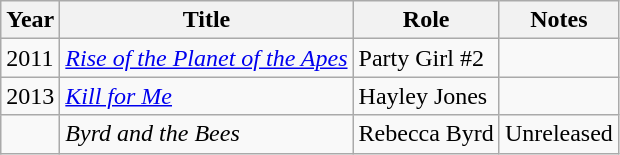<table class="wikitable sortable">
<tr>
<th>Year</th>
<th>Title</th>
<th>Role</th>
<th class="unsortable">Notes</th>
</tr>
<tr>
<td>2011</td>
<td><em><a href='#'>Rise of the Planet of the Apes</a></em></td>
<td>Party Girl #2</td>
<td></td>
</tr>
<tr>
<td>2013</td>
<td><em><a href='#'>Kill for Me</a></em></td>
<td>Hayley Jones</td>
<td></td>
</tr>
<tr>
<td></td>
<td><em>Byrd and the Bees</em></td>
<td>Rebecca Byrd</td>
<td>Unreleased</td>
</tr>
</table>
